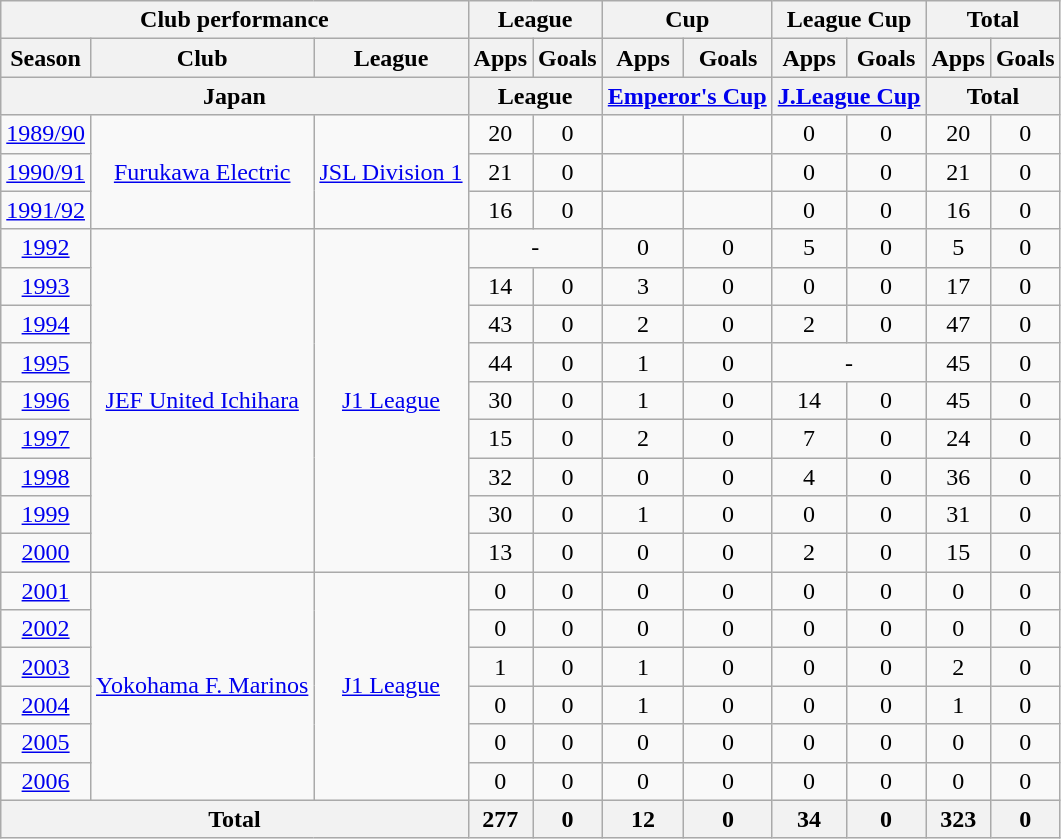<table class="wikitable" style="text-align:center;">
<tr>
<th colspan=3>Club performance</th>
<th colspan=2>League</th>
<th colspan=2>Cup</th>
<th colspan=2>League Cup</th>
<th colspan=2>Total</th>
</tr>
<tr>
<th>Season</th>
<th>Club</th>
<th>League</th>
<th>Apps</th>
<th>Goals</th>
<th>Apps</th>
<th>Goals</th>
<th>Apps</th>
<th>Goals</th>
<th>Apps</th>
<th>Goals</th>
</tr>
<tr>
<th colspan=3>Japan</th>
<th colspan=2>League</th>
<th colspan=2><a href='#'>Emperor's Cup</a></th>
<th colspan=2><a href='#'>J.League Cup</a></th>
<th colspan=2>Total</th>
</tr>
<tr>
<td><a href='#'>1989/90</a></td>
<td rowspan="3"><a href='#'>Furukawa Electric</a></td>
<td rowspan="3"><a href='#'>JSL Division 1</a></td>
<td>20</td>
<td>0</td>
<td></td>
<td></td>
<td>0</td>
<td>0</td>
<td>20</td>
<td>0</td>
</tr>
<tr>
<td><a href='#'>1990/91</a></td>
<td>21</td>
<td>0</td>
<td></td>
<td></td>
<td>0</td>
<td>0</td>
<td>21</td>
<td>0</td>
</tr>
<tr>
<td><a href='#'>1991/92</a></td>
<td>16</td>
<td>0</td>
<td></td>
<td></td>
<td>0</td>
<td>0</td>
<td>16</td>
<td>0</td>
</tr>
<tr>
<td><a href='#'>1992</a></td>
<td rowspan="9"><a href='#'>JEF United Ichihara</a></td>
<td rowspan="9"><a href='#'>J1 League</a></td>
<td colspan="2">-</td>
<td>0</td>
<td>0</td>
<td>5</td>
<td>0</td>
<td>5</td>
<td>0</td>
</tr>
<tr>
<td><a href='#'>1993</a></td>
<td>14</td>
<td>0</td>
<td>3</td>
<td>0</td>
<td>0</td>
<td>0</td>
<td>17</td>
<td>0</td>
</tr>
<tr>
<td><a href='#'>1994</a></td>
<td>43</td>
<td>0</td>
<td>2</td>
<td>0</td>
<td>2</td>
<td>0</td>
<td>47</td>
<td>0</td>
</tr>
<tr>
<td><a href='#'>1995</a></td>
<td>44</td>
<td>0</td>
<td>1</td>
<td>0</td>
<td colspan="2">-</td>
<td>45</td>
<td>0</td>
</tr>
<tr>
<td><a href='#'>1996</a></td>
<td>30</td>
<td>0</td>
<td>1</td>
<td>0</td>
<td>14</td>
<td>0</td>
<td>45</td>
<td>0</td>
</tr>
<tr>
<td><a href='#'>1997</a></td>
<td>15</td>
<td>0</td>
<td>2</td>
<td>0</td>
<td>7</td>
<td>0</td>
<td>24</td>
<td>0</td>
</tr>
<tr>
<td><a href='#'>1998</a></td>
<td>32</td>
<td>0</td>
<td>0</td>
<td>0</td>
<td>4</td>
<td>0</td>
<td>36</td>
<td>0</td>
</tr>
<tr>
<td><a href='#'>1999</a></td>
<td>30</td>
<td>0</td>
<td>1</td>
<td>0</td>
<td>0</td>
<td>0</td>
<td>31</td>
<td>0</td>
</tr>
<tr>
<td><a href='#'>2000</a></td>
<td>13</td>
<td>0</td>
<td>0</td>
<td>0</td>
<td>2</td>
<td>0</td>
<td>15</td>
<td>0</td>
</tr>
<tr>
<td><a href='#'>2001</a></td>
<td rowspan="6"><a href='#'>Yokohama F. Marinos</a></td>
<td rowspan="6"><a href='#'>J1 League</a></td>
<td>0</td>
<td>0</td>
<td>0</td>
<td>0</td>
<td>0</td>
<td>0</td>
<td>0</td>
<td>0</td>
</tr>
<tr>
<td><a href='#'>2002</a></td>
<td>0</td>
<td>0</td>
<td>0</td>
<td>0</td>
<td>0</td>
<td>0</td>
<td>0</td>
<td>0</td>
</tr>
<tr>
<td><a href='#'>2003</a></td>
<td>1</td>
<td>0</td>
<td>1</td>
<td>0</td>
<td>0</td>
<td>0</td>
<td>2</td>
<td>0</td>
</tr>
<tr>
<td><a href='#'>2004</a></td>
<td>0</td>
<td>0</td>
<td>1</td>
<td>0</td>
<td>0</td>
<td>0</td>
<td>1</td>
<td>0</td>
</tr>
<tr>
<td><a href='#'>2005</a></td>
<td>0</td>
<td>0</td>
<td>0</td>
<td>0</td>
<td>0</td>
<td>0</td>
<td>0</td>
<td>0</td>
</tr>
<tr>
<td><a href='#'>2006</a></td>
<td>0</td>
<td>0</td>
<td>0</td>
<td>0</td>
<td>0</td>
<td>0</td>
<td>0</td>
<td>0</td>
</tr>
<tr>
<th colspan=3>Total</th>
<th>277</th>
<th>0</th>
<th>12</th>
<th>0</th>
<th>34</th>
<th>0</th>
<th>323</th>
<th>0</th>
</tr>
</table>
